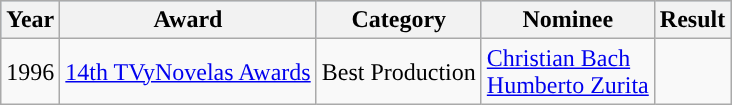<table class="wikitable">
<tr style="background:#b0c4de;">
<th>Year</th>
<th>Award</th>
<th>Category</th>
<th>Nominee</th>
<th>Result</th>
</tr>
<tr>
<td>1996</td>
<td><a href='#'>14th TVyNovelas Awards</a></td>
<td>Best Production</td>
<td><a href='#'>Christian Bach</a><br> <a href='#'>Humberto Zurita</a></td>
<td></td>
</tr>
</table>
